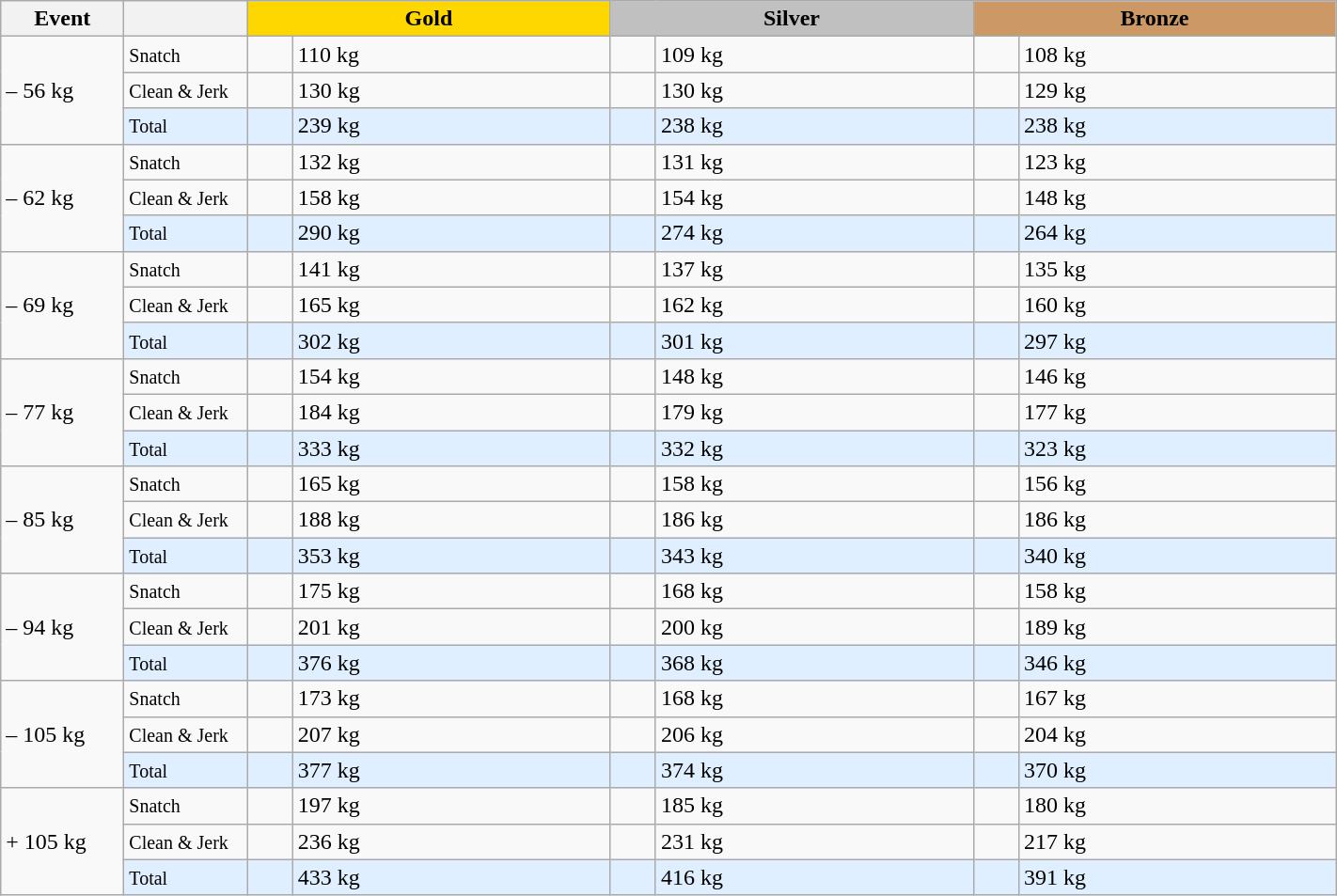<table class="wikitable">
<tr>
<th width=80>Event</th>
<th width=80></th>
<td bgcolor=gold align="center" colspan=2 width=250><strong>Gold</strong></td>
<td bgcolor=silver align="center" colspan=2 width=250><strong>Silver</strong></td>
<td bgcolor=#cc9966 colspan=2 align="center" width=250><strong>Bronze</strong></td>
</tr>
<tr>
<td rowspan=3>– 56 kg</td>
<td><small>Snatch</small></td>
<td></td>
<td>110 kg</td>
<td></td>
<td>109 kg</td>
<td></td>
<td>108 kg</td>
</tr>
<tr>
<td><small>Clean & Jerk</small></td>
<td></td>
<td>130 kg</td>
<td></td>
<td>130 kg</td>
<td></td>
<td>129 kg</td>
</tr>
<tr bgcolor=#dfefff>
<td><small>Total</small></td>
<td></td>
<td>239 kg</td>
<td></td>
<td>238 kg</td>
<td></td>
<td>238 kg</td>
</tr>
<tr>
<td rowspan=3>– 62 kg</td>
<td><small>Snatch</small></td>
<td></td>
<td>132 kg</td>
<td></td>
<td>131 kg</td>
<td></td>
<td>123 kg</td>
</tr>
<tr>
<td><small>Clean & Jerk</small></td>
<td></td>
<td>158 kg</td>
<td></td>
<td>154 kg</td>
<td></td>
<td>148 kg</td>
</tr>
<tr bgcolor=#dfefff>
<td><small>Total</small></td>
<td></td>
<td>290 kg</td>
<td></td>
<td>274 kg</td>
<td></td>
<td>264 kg</td>
</tr>
<tr>
<td rowspan=3>– 69 kg</td>
<td><small>Snatch</small></td>
<td></td>
<td>141 kg</td>
<td></td>
<td>137 kg</td>
<td></td>
<td>135 kg</td>
</tr>
<tr>
<td><small>Clean & Jerk</small></td>
<td></td>
<td>165 kg</td>
<td></td>
<td>162 kg</td>
<td></td>
<td>160 kg</td>
</tr>
<tr bgcolor=#dfefff>
<td><small>Total</small></td>
<td></td>
<td>302 kg</td>
<td></td>
<td>301 kg</td>
<td></td>
<td>297 kg</td>
</tr>
<tr>
<td rowspan=3>– 77 kg</td>
<td><small>Snatch</small></td>
<td></td>
<td>154 kg</td>
<td></td>
<td>148 kg</td>
<td></td>
<td>146 kg</td>
</tr>
<tr>
<td><small>Clean & Jerk</small></td>
<td></td>
<td>184 kg</td>
<td></td>
<td>179 kg</td>
<td></td>
<td>177 kg</td>
</tr>
<tr bgcolor=#dfefff>
<td><small>Total</small></td>
<td></td>
<td>333 kg</td>
<td></td>
<td>332 kg</td>
<td></td>
<td>323 kg</td>
</tr>
<tr>
<td rowspan=3>– 85 kg</td>
<td><small>Snatch</small></td>
<td></td>
<td>165 kg</td>
<td></td>
<td>158 kg</td>
<td></td>
<td>156 kg</td>
</tr>
<tr>
<td><small>Clean & Jerk</small></td>
<td></td>
<td>188 kg</td>
<td></td>
<td>186 kg</td>
<td></td>
<td>186 kg</td>
</tr>
<tr bgcolor=#dfefff>
<td><small>Total</small></td>
<td></td>
<td>353 kg</td>
<td></td>
<td>343 kg</td>
<td></td>
<td>340 kg</td>
</tr>
<tr>
<td rowspan=3>– 94 kg</td>
<td><small>Snatch</small></td>
<td></td>
<td>175 kg</td>
<td></td>
<td>168 kg</td>
<td></td>
<td>158 kg</td>
</tr>
<tr>
<td><small>Clean & Jerk</small></td>
<td></td>
<td>201 kg</td>
<td></td>
<td>200 kg</td>
<td></td>
<td>189 kg</td>
</tr>
<tr bgcolor=#dfefff>
<td><small>Total</small></td>
<td></td>
<td>376 kg</td>
<td></td>
<td>368 kg</td>
<td></td>
<td>346 kg</td>
</tr>
<tr>
<td rowspan=3>– 105 kg</td>
<td><small>Snatch</small></td>
<td></td>
<td>173 kg</td>
<td></td>
<td>168 kg</td>
<td></td>
<td>167 kg</td>
</tr>
<tr>
<td><small>Clean & Jerk</small></td>
<td></td>
<td>207 kg</td>
<td></td>
<td>206 kg</td>
<td></td>
<td>204 kg</td>
</tr>
<tr bgcolor=#dfefff>
<td><small>Total</small></td>
<td></td>
<td>377 kg</td>
<td></td>
<td>374 kg</td>
<td></td>
<td>370 kg</td>
</tr>
<tr>
<td rowspan=3>+ 105 kg</td>
<td><small>Snatch</small></td>
<td></td>
<td>197 kg</td>
<td></td>
<td>185 kg</td>
<td></td>
<td>180 kg</td>
</tr>
<tr>
<td><small>Clean & Jerk</small></td>
<td></td>
<td>236 kg</td>
<td></td>
<td>231 kg</td>
<td></td>
<td>217 kg</td>
</tr>
<tr bgcolor=#dfefff>
<td><small>Total</small></td>
<td></td>
<td>433 kg</td>
<td></td>
<td>416 kg</td>
<td></td>
<td>391 kg</td>
</tr>
</table>
